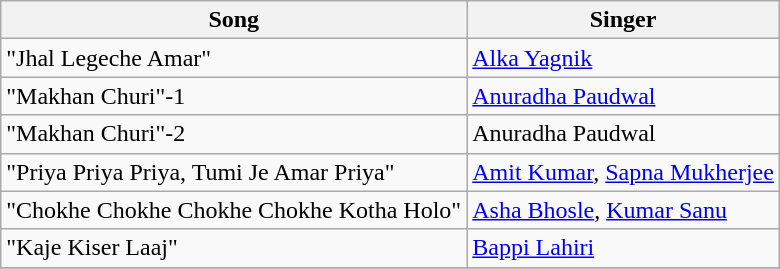<table class="wikitable">
<tr>
<th>Song</th>
<th>Singer</th>
</tr>
<tr>
<td>"Jhal Legeche Amar"</td>
<td><a href='#'>Alka Yagnik</a></td>
</tr>
<tr>
<td>"Makhan Churi"-1</td>
<td><a href='#'>Anuradha Paudwal</a></td>
</tr>
<tr>
<td>"Makhan Churi"-2</td>
<td>Anuradha Paudwal</td>
</tr>
<tr>
<td>"Priya Priya Priya, Tumi Je Amar Priya"</td>
<td><a href='#'>Amit Kumar</a>, <a href='#'>Sapna Mukherjee</a></td>
</tr>
<tr>
<td>"Chokhe Chokhe Chokhe Chokhe Kotha Holo"</td>
<td><a href='#'>Asha Bhosle</a>, <a href='#'>Kumar Sanu</a></td>
</tr>
<tr>
<td>"Kaje Kiser Laaj"</td>
<td><a href='#'>Bappi Lahiri</a></td>
</tr>
<tr>
</tr>
</table>
